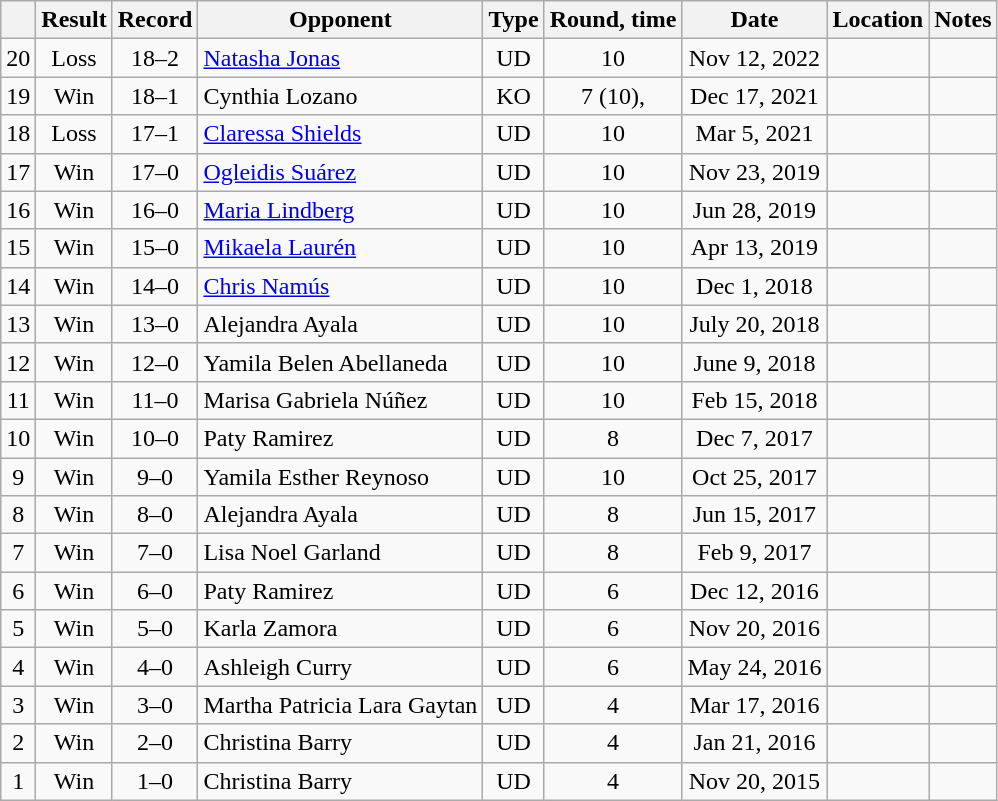<table class="wikitable" style="text-align:center">
<tr>
<th></th>
<th>Result</th>
<th>Record</th>
<th>Opponent</th>
<th>Type</th>
<th>Round, time</th>
<th>Date</th>
<th>Location</th>
<th>Notes</th>
</tr>
<tr>
<td>20</td>
<td>Loss</td>
<td>18–2</td>
<td align=left> <a href='#'>Natasha Jonas</a></td>
<td>UD</td>
<td>10</td>
<td>Nov 12, 2022</td>
<td align=left> </td>
<td align=left></td>
</tr>
<tr>
<td>19</td>
<td>Win</td>
<td>18–1</td>
<td align=left> Cynthia Lozano</td>
<td>KO</td>
<td>7 (10), </td>
<td>Dec 17, 2021</td>
<td align=left> </td>
<td align=left></td>
</tr>
<tr>
<td>18</td>
<td>Loss</td>
<td>17–1</td>
<td align=left> <a href='#'>Claressa Shields</a></td>
<td>UD</td>
<td>10</td>
<td>Mar 5, 2021</td>
<td align=left></td>
<td align=left></td>
</tr>
<tr>
<td>17</td>
<td>Win</td>
<td>17–0</td>
<td style="text-align:left;"> <a href='#'>Ogleidis Suárez</a></td>
<td>UD</td>
<td>10</td>
<td>Nov 23, 2019</td>
<td style="text-align:left;"> </td>
<td style="text-align:left;"></td>
</tr>
<tr>
<td>16</td>
<td>Win</td>
<td>16–0</td>
<td style="text-align:left;"> <a href='#'>Maria Lindberg</a></td>
<td>UD</td>
<td>10</td>
<td>Jun 28, 2019</td>
<td style="text-align:left;"> </td>
<td style="text-align:left;"></td>
</tr>
<tr>
<td>15</td>
<td>Win</td>
<td>15–0</td>
<td style="text-align:left;"> <a href='#'>Mikaela Laurén</a></td>
<td>UD</td>
<td>10</td>
<td>Apr 13, 2019</td>
<td style="text-align:left;"> </td>
<td style="text-align:left;"></td>
</tr>
<tr>
<td>14</td>
<td>Win</td>
<td>14–0</td>
<td style="text-align:left;"> <a href='#'>Chris Namús</a></td>
<td>UD</td>
<td>10</td>
<td>Dec 1, 2018</td>
<td style="text-align:left;"> </td>
<td style="text-align:left;"></td>
</tr>
<tr>
<td>13</td>
<td>Win</td>
<td>13–0</td>
<td style="text-align:left;"> Alejandra Ayala</td>
<td>UD</td>
<td>10</td>
<td>July 20, 2018</td>
<td style="text-align:left;"> </td>
<td></td>
</tr>
<tr>
<td>12</td>
<td>Win</td>
<td>12–0</td>
<td style="text-align:left;"> Yamila Belen Abellaneda</td>
<td>UD</td>
<td>10</td>
<td>June 9, 2018</td>
<td style="text-align:left;"> </td>
<td></td>
</tr>
<tr>
<td>11</td>
<td>Win</td>
<td>11–0</td>
<td style="text-align:left;"> Marisa Gabriela Núñez</td>
<td>UD</td>
<td>10</td>
<td>Feb 15, 2018</td>
<td style="text-align:left;"> </td>
<td style="text-align:left;"></td>
</tr>
<tr>
<td>10</td>
<td>Win</td>
<td>10–0</td>
<td style="text-align:left;"> Paty Ramirez</td>
<td>UD</td>
<td>8</td>
<td>Dec 7, 2017</td>
<td style="text-align:left;"> </td>
<td></td>
</tr>
<tr>
<td>9</td>
<td>Win</td>
<td>9–0</td>
<td style="text-align:left;"> Yamila Esther Reynoso</td>
<td>UD</td>
<td>10</td>
<td>Oct 25, 2017</td>
<td style="text-align:left;"> </td>
<td></td>
</tr>
<tr>
<td>8</td>
<td>Win</td>
<td>8–0</td>
<td style="text-align:left;"> Alejandra Ayala</td>
<td>UD</td>
<td>8</td>
<td>Jun 15, 2017</td>
<td style="text-align:left;"> </td>
<td></td>
</tr>
<tr>
<td>7</td>
<td>Win</td>
<td>7–0</td>
<td style="text-align:left;"> Lisa Noel Garland</td>
<td>UD</td>
<td>8</td>
<td>Feb 9, 2017</td>
<td style="text-align:left;"> </td>
<td></td>
</tr>
<tr>
<td>6</td>
<td>Win</td>
<td>6–0</td>
<td style="text-align:left;"> Paty Ramirez</td>
<td>UD</td>
<td>6</td>
<td>Dec 12, 2016</td>
<td style="text-align:left;"> </td>
<td></td>
</tr>
<tr>
<td>5</td>
<td>Win</td>
<td>5–0</td>
<td style="text-align:left;"> Karla Zamora</td>
<td>UD</td>
<td>6</td>
<td>Nov 20, 2016</td>
<td style="text-align:left;"> </td>
<td></td>
</tr>
<tr>
<td>4</td>
<td>Win</td>
<td>4–0</td>
<td style="text-align:left;"> Ashleigh Curry</td>
<td>UD</td>
<td>6</td>
<td>May 24, 2016</td>
<td style="text-align:left;"> </td>
<td></td>
</tr>
<tr>
<td>3</td>
<td>Win</td>
<td>3–0</td>
<td style="text-align:left;"> Martha Patricia Lara Gaytan</td>
<td>UD</td>
<td>4</td>
<td>Mar 17, 2016</td>
<td style="text-align:left;"> </td>
<td></td>
</tr>
<tr>
<td>2</td>
<td>Win</td>
<td>2–0</td>
<td style="text-align:left;"> Christina Barry</td>
<td>UD</td>
<td>4</td>
<td>Jan 21, 2016</td>
<td style="text-align:left;"> </td>
<td></td>
</tr>
<tr>
<td>1</td>
<td>Win</td>
<td>1–0</td>
<td style="text-align:left;"> Christina Barry</td>
<td>UD</td>
<td>4</td>
<td>Nov 20, 2015</td>
<td style="text-align:left;"> </td>
<td></td>
</tr>
</table>
